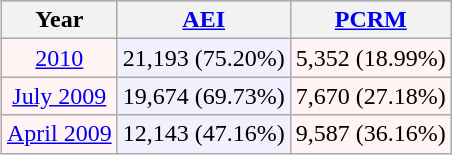<table class="wikitable" style="float:right; font-size:100%; margin: 1em 1em 1em 1em;">
<tr style="background:lightgrey;">
<th>Year</th>
<th><a href='#'>AEI</a></th>
<th><a href='#'>PCRM</a></th>
</tr>
<tr>
<td style="text-align:center; background:#fff3f3;"><a href='#'>2010</a></td>
<td style="text-align:center; background:#f0f0ff;">21,193 (75.20%)</td>
<td style="text-align:center; background:#fff3f3;">5,352 (18.99%)</td>
</tr>
<tr>
<td style="text-align:center; background:#fff3f3;"><a href='#'>July 2009</a></td>
<td style="text-align:center; background:#f0f0ff;">19,674 (69.73%)</td>
<td style="text-align:center; background:#fff3f3;">7,670 (27.18%)</td>
</tr>
<tr>
<td style="text-align:center; background:#fff3f3;"><a href='#'>April 2009</a></td>
<td style="text-align:center; background:#f0f0ff;">12,143 (47.16%)</td>
<td style="text-align:center; background:#fff3f3;">9,587 (36.16%)</td>
</tr>
</table>
